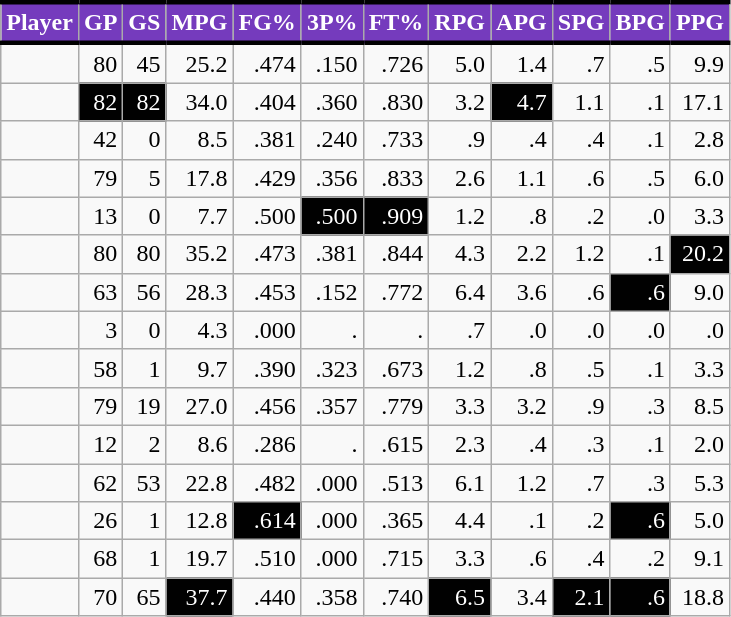<table class="wikitable sortable" style="text-align:right;">
<tr>
<th style="background:#753BBD; color:#FFFFFF; border-top:#010101 3px solid; border-bottom:#010101 3px solid;">Player</th>
<th style="background:#753BBD; color:#FFFFFF; border-top:#010101 3px solid; border-bottom:#010101 3px solid;">GP</th>
<th style="background:#753BBD; color:#FFFFFF; border-top:#010101 3px solid; border-bottom:#010101 3px solid;">GS</th>
<th style="background:#753BBD; color:#FFFFFF; border-top:#010101 3px solid; border-bottom:#010101 3px solid;">MPG</th>
<th style="background:#753BBD; color:#FFFFFF; border-top:#010101 3px solid; border-bottom:#010101 3px solid;">FG%</th>
<th style="background:#753BBD; color:#FFFFFF; border-top:#010101 3px solid; border-bottom:#010101 3px solid;">3P%</th>
<th style="background:#753BBD; color:#FFFFFF; border-top:#010101 3px solid; border-bottom:#010101 3px solid;">FT%</th>
<th style="background:#753BBD; color:#FFFFFF; border-top:#010101 3px solid; border-bottom:#010101 3px solid;">RPG</th>
<th style="background:#753BBD; color:#FFFFFF; border-top:#010101 3px solid; border-bottom:#010101 3px solid;">APG</th>
<th style="background:#753BBD; color:#FFFFFF; border-top:#010101 3px solid; border-bottom:#010101 3px solid;">SPG</th>
<th style="background:#753BBD; color:#FFFFFF; border-top:#010101 3px solid; border-bottom:#010101 3px solid;">BPG</th>
<th style="background:#753BBD; color:#FFFFFF; border-top:#010101 3px solid; border-bottom:#010101 3px solid;">PPG</th>
</tr>
<tr>
<td></td>
<td>80</td>
<td>45</td>
<td>25.2</td>
<td>.474</td>
<td>.150</td>
<td>.726</td>
<td>5.0</td>
<td>1.4</td>
<td>.7</td>
<td>.5</td>
<td>9.9</td>
</tr>
<tr>
<td></td>
<td style="background:#010101; color:#FFFFFF;">82</td>
<td style="background:#010101; color:#FFFFFF;">82</td>
<td>34.0</td>
<td>.404</td>
<td>.360</td>
<td>.830</td>
<td>3.2</td>
<td style="background:#010101; color:#FFFFFF;">4.7</td>
<td>1.1</td>
<td>.1</td>
<td>17.1</td>
</tr>
<tr>
<td></td>
<td>42</td>
<td>0</td>
<td>8.5</td>
<td>.381</td>
<td>.240</td>
<td>.733</td>
<td>.9</td>
<td>.4</td>
<td>.4</td>
<td>.1</td>
<td>2.8</td>
</tr>
<tr>
<td></td>
<td>79</td>
<td>5</td>
<td>17.8</td>
<td>.429</td>
<td>.356</td>
<td>.833</td>
<td>2.6</td>
<td>1.1</td>
<td>.6</td>
<td>.5</td>
<td>6.0</td>
</tr>
<tr>
<td></td>
<td>13</td>
<td>0</td>
<td>7.7</td>
<td>.500</td>
<td style="background:#010101; color:#FFFFFF;">.500</td>
<td style="background:#010101; color:#FFFFFF;">.909</td>
<td>1.2</td>
<td>.8</td>
<td>.2</td>
<td>.0</td>
<td>3.3</td>
</tr>
<tr>
<td></td>
<td>80</td>
<td>80</td>
<td>35.2</td>
<td>.473</td>
<td>.381</td>
<td>.844</td>
<td>4.3</td>
<td>2.2</td>
<td>1.2</td>
<td>.1</td>
<td style="background:#010101; color:#FFFFFF;">20.2</td>
</tr>
<tr>
<td></td>
<td>63</td>
<td>56</td>
<td>28.3</td>
<td>.453</td>
<td>.152</td>
<td>.772</td>
<td>6.4</td>
<td>3.6</td>
<td>.6</td>
<td style="background:#010101; color:#FFFFFF;">.6</td>
<td>9.0</td>
</tr>
<tr>
<td></td>
<td>3</td>
<td>0</td>
<td>4.3</td>
<td>.000</td>
<td>.</td>
<td>.</td>
<td>.7</td>
<td>.0</td>
<td>.0</td>
<td>.0</td>
<td>.0</td>
</tr>
<tr>
<td></td>
<td>58</td>
<td>1</td>
<td>9.7</td>
<td>.390</td>
<td>.323</td>
<td>.673</td>
<td>1.2</td>
<td>.8</td>
<td>.5</td>
<td>.1</td>
<td>3.3</td>
</tr>
<tr>
<td></td>
<td>79</td>
<td>19</td>
<td>27.0</td>
<td>.456</td>
<td>.357</td>
<td>.779</td>
<td>3.3</td>
<td>3.2</td>
<td>.9</td>
<td>.3</td>
<td>8.5</td>
</tr>
<tr>
<td></td>
<td>12</td>
<td>2</td>
<td>8.6</td>
<td>.286</td>
<td>.</td>
<td>.615</td>
<td>2.3</td>
<td>.4</td>
<td>.3</td>
<td>.1</td>
<td>2.0</td>
</tr>
<tr>
<td></td>
<td>62</td>
<td>53</td>
<td>22.8</td>
<td>.482</td>
<td>.000</td>
<td>.513</td>
<td>6.1</td>
<td>1.2</td>
<td>.7</td>
<td>.3</td>
<td>5.3</td>
</tr>
<tr>
<td></td>
<td>26</td>
<td>1</td>
<td>12.8</td>
<td style="background:#010101; color:#FFFFFF;">.614</td>
<td>.000</td>
<td>.365</td>
<td>4.4</td>
<td>.1</td>
<td>.2</td>
<td style="background:#010101; color:#FFFFFF;">.6</td>
<td>5.0</td>
</tr>
<tr>
<td></td>
<td>68</td>
<td>1</td>
<td>19.7</td>
<td>.510</td>
<td>.000</td>
<td>.715</td>
<td>3.3</td>
<td>.6</td>
<td>.4</td>
<td>.2</td>
<td>9.1</td>
</tr>
<tr>
<td></td>
<td>70</td>
<td>65</td>
<td style="background:#010101; color:#FFFFFF;">37.7</td>
<td>.440</td>
<td>.358</td>
<td>.740</td>
<td style="background:#010101; color:#FFFFFF;">6.5</td>
<td>3.4</td>
<td style="background:#010101; color:#FFFFFF;">2.1</td>
<td style="background:#010101; color:#FFFFFF;">.6</td>
<td>18.8</td>
</tr>
</table>
